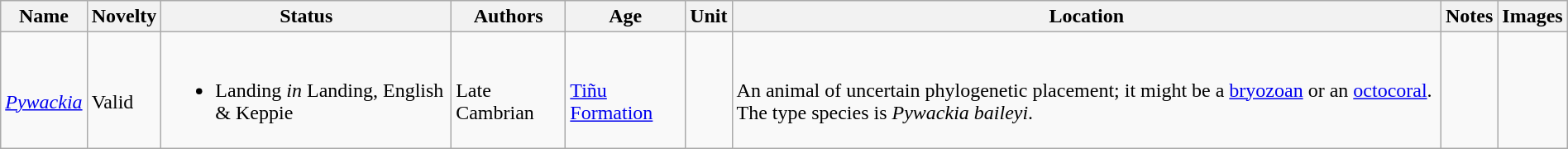<table class="wikitable sortable" align="center" width="100%">
<tr>
<th>Name</th>
<th>Novelty</th>
<th>Status</th>
<th>Authors</th>
<th>Age</th>
<th>Unit</th>
<th>Location</th>
<th>Notes</th>
<th>Images</th>
</tr>
<tr>
<td><br><em><a href='#'>Pywackia</a></em></td>
<td><br>Valid</td>
<td><br><ul><li>Landing <em>in</em> Landing, English & Keppie</li></ul></td>
<td><br>Late Cambrian</td>
<td><br><a href='#'>Tiñu Formation</a></td>
<td><br></td>
<td><br>An animal of uncertain phylogenetic placement; it might be a <a href='#'>bryozoan</a> or an <a href='#'>octocoral</a>. The type species is <em>Pywackia baileyi</em>.</td>
<td></td>
</tr>
</table>
